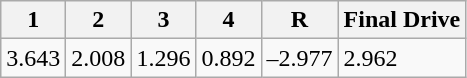<table class="wikitable" border="1">
<tr>
<th>1</th>
<th>2</th>
<th>3</th>
<th>4</th>
<th>R</th>
<th>Final Drive</th>
</tr>
<tr>
<td>3.643</td>
<td>2.008</td>
<td>1.296</td>
<td>0.892</td>
<td>–2.977</td>
<td>2.962</td>
</tr>
</table>
